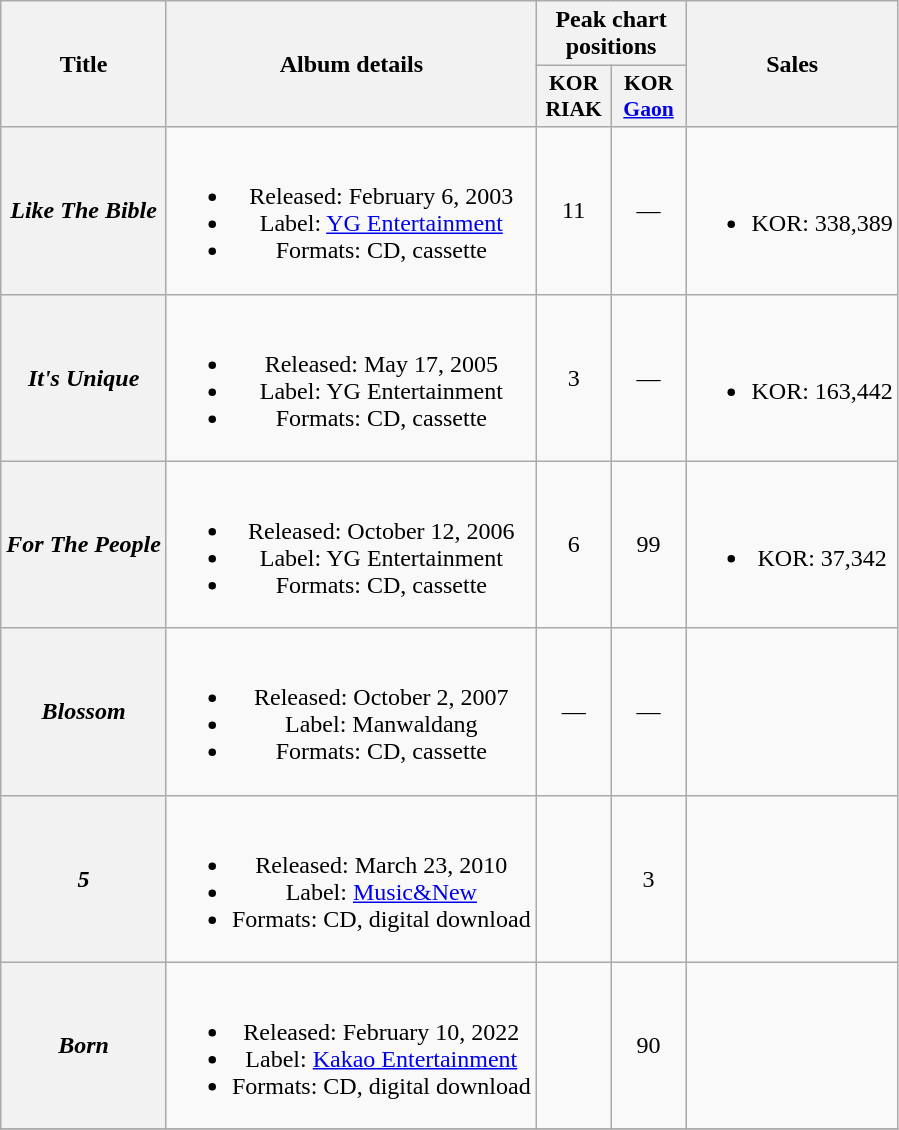<table class="wikitable plainrowheaders" style="text-align:center;">
<tr>
<th scope="col" rowspan="2">Title</th>
<th scope="col" rowspan="2">Album details</th>
<th colspan="2" scope="col">Peak chart positions</th>
<th scope="col" rowspan="2">Sales</th>
</tr>
<tr>
<th scope="col" style="width:3em;font-size:90%;">KOR<br>RIAK<br></th>
<th scope="col" style="width:3em;font-size:90%;">KOR<br><a href='#'>Gaon</a><br></th>
</tr>
<tr>
<th scope="row"><em>Like The Bible</em></th>
<td><br><ul><li>Released: February 6, 2003</li><li>Label: <a href='#'>YG Entertainment</a></li><li>Formats: CD, cassette</li></ul></td>
<td>11</td>
<td>—</td>
<td><br><ul><li>KOR: 338,389</li></ul></td>
</tr>
<tr>
<th scope="row"><em>It's Unique</em></th>
<td><br><ul><li>Released: May 17, 2005</li><li>Label: YG Entertainment</li><li>Formats: CD, cassette</li></ul></td>
<td>3</td>
<td>—</td>
<td><br><ul><li>KOR: 163,442</li></ul></td>
</tr>
<tr>
<th scope="row"><em>For The People</em></th>
<td><br><ul><li>Released: October 12, 2006</li><li>Label: YG Entertainment</li><li>Formats: CD, cassette</li></ul></td>
<td>6</td>
<td>99</td>
<td><br><ul><li>KOR: 37,342</li></ul></td>
</tr>
<tr>
<th scope="row"><em>Blossom</em></th>
<td><br><ul><li>Released: October 2, 2007</li><li>Label: Manwaldang</li><li>Formats: CD, cassette</li></ul></td>
<td>—</td>
<td>—</td>
<td></td>
</tr>
<tr>
<th scope="row"><em>5</em></th>
<td><br><ul><li>Released: March 23, 2010</li><li>Label: <a href='#'>Music&New</a></li><li>Formats: CD, digital download</li></ul></td>
<td></td>
<td>3</td>
<td></td>
</tr>
<tr>
<th scope="row"><em>Born</em></th>
<td><br><ul><li>Released: February 10, 2022</li><li>Label: <a href='#'>Kakao Entertainment</a></li><li>Formats: CD, digital download</li></ul></td>
<td></td>
<td>90</td>
<td></td>
</tr>
<tr>
</tr>
</table>
